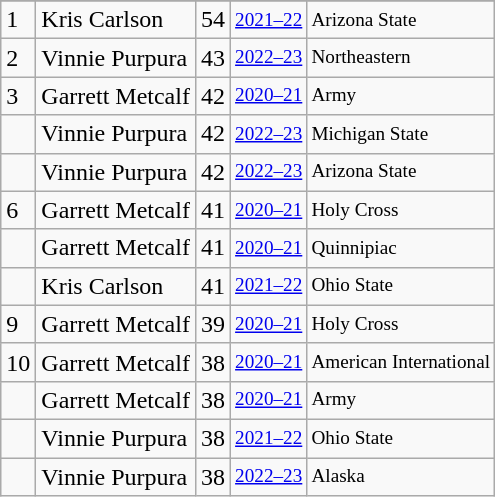<table class="wikitable">
<tr>
</tr>
<tr>
<td>1</td>
<td>Kris Carlson</td>
<td>54</td>
<td style="font-size:80%;"><a href='#'>2021–22</a></td>
<td style="font-size:80%;">Arizona State</td>
</tr>
<tr>
<td>2</td>
<td>Vinnie Purpura</td>
<td>43</td>
<td style="font-size:80%;"><a href='#'>2022–23</a></td>
<td style="font-size:80%;">Northeastern</td>
</tr>
<tr>
<td>3</td>
<td>Garrett Metcalf</td>
<td>42</td>
<td style="font-size:80%;"><a href='#'>2020–21</a></td>
<td style="font-size:80%;">Army</td>
</tr>
<tr>
<td></td>
<td>Vinnie Purpura</td>
<td>42</td>
<td style="font-size:80%;"><a href='#'>2022–23</a></td>
<td style="font-size:80%;">Michigan State</td>
</tr>
<tr>
<td></td>
<td>Vinnie Purpura</td>
<td>42</td>
<td style="font-size:80%;"><a href='#'>2022–23</a></td>
<td style="font-size:80%;">Arizona State</td>
</tr>
<tr>
<td>6</td>
<td>Garrett Metcalf</td>
<td>41</td>
<td style="font-size:80%;"><a href='#'>2020–21</a></td>
<td style="font-size:80%;">Holy Cross</td>
</tr>
<tr>
<td></td>
<td>Garrett Metcalf</td>
<td>41</td>
<td style="font-size:80%;"><a href='#'>2020–21</a></td>
<td style="font-size:80%;">Quinnipiac</td>
</tr>
<tr>
<td></td>
<td>Kris Carlson</td>
<td>41</td>
<td style="font-size:80%;"><a href='#'>2021–22</a></td>
<td style="font-size:80%;">Ohio State</td>
</tr>
<tr>
<td>9</td>
<td>Garrett Metcalf</td>
<td>39</td>
<td style="font-size:80%;"><a href='#'>2020–21</a></td>
<td style="font-size:80%;">Holy Cross</td>
</tr>
<tr>
<td>10</td>
<td>Garrett Metcalf</td>
<td>38</td>
<td style="font-size:80%;"><a href='#'>2020–21</a></td>
<td style="font-size:80%;">American International</td>
</tr>
<tr>
<td></td>
<td>Garrett Metcalf</td>
<td>38</td>
<td style="font-size:80%;"><a href='#'>2020–21</a></td>
<td style="font-size:80%;">Army</td>
</tr>
<tr>
<td></td>
<td>Vinnie Purpura</td>
<td>38</td>
<td style="font-size:80%;"><a href='#'>2021–22</a></td>
<td style="font-size:80%;">Ohio State</td>
</tr>
<tr>
<td></td>
<td>Vinnie Purpura</td>
<td>38</td>
<td style="font-size:80%;"><a href='#'>2022–23</a></td>
<td style="font-size:80%;">Alaska</td>
</tr>
</table>
